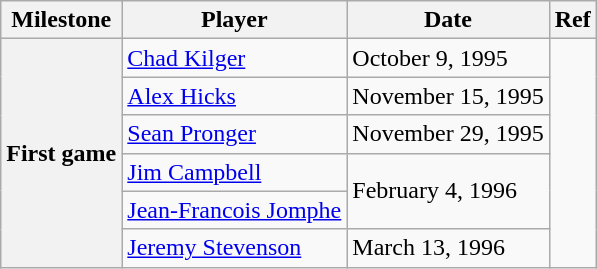<table class="wikitable">
<tr>
<th scope="col">Milestone</th>
<th scope="col">Player</th>
<th scope="col">Date</th>
<th scope="col">Ref</th>
</tr>
<tr>
<th rowspan=6>First game</th>
<td><a href='#'>Chad Kilger</a></td>
<td>October 9, 1995</td>
<td rowspan=6></td>
</tr>
<tr>
<td><a href='#'>Alex Hicks</a></td>
<td>November 15, 1995</td>
</tr>
<tr>
<td><a href='#'>Sean Pronger</a></td>
<td>November 29, 1995</td>
</tr>
<tr>
<td><a href='#'>Jim Campbell</a></td>
<td rowspan=2>February 4, 1996</td>
</tr>
<tr>
<td><a href='#'>Jean-Francois Jomphe</a></td>
</tr>
<tr>
<td><a href='#'>Jeremy Stevenson</a></td>
<td>March 13, 1996</td>
</tr>
</table>
